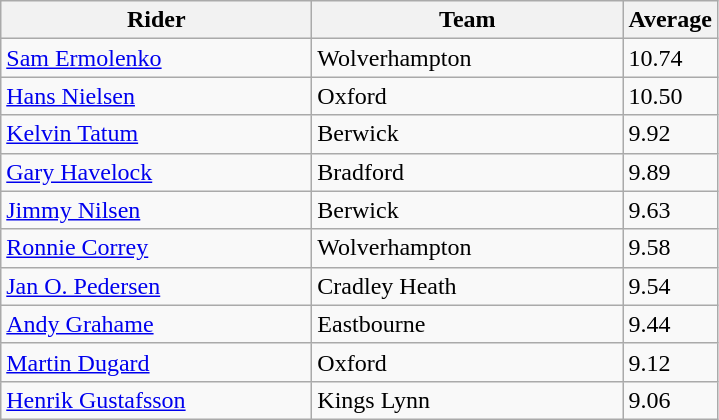<table class="wikitable" style="font-size: 100%">
<tr>
<th width=200>Rider</th>
<th width=200>Team</th>
<th width=40>Average</th>
</tr>
<tr>
<td align="left"> <a href='#'>Sam Ermolenko</a></td>
<td>Wolverhampton</td>
<td>10.74</td>
</tr>
<tr>
<td align="left"> <a href='#'>Hans Nielsen</a></td>
<td>Oxford</td>
<td>10.50</td>
</tr>
<tr>
<td align="left"> <a href='#'>Kelvin Tatum</a></td>
<td>Berwick</td>
<td>9.92</td>
</tr>
<tr>
<td align="left"> <a href='#'>Gary Havelock</a></td>
<td>Bradford</td>
<td>9.89</td>
</tr>
<tr>
<td align="left"> <a href='#'>Jimmy Nilsen</a></td>
<td>Berwick</td>
<td>9.63</td>
</tr>
<tr>
<td align="left"> <a href='#'>Ronnie Correy</a></td>
<td>Wolverhampton</td>
<td>9.58</td>
</tr>
<tr>
<td align="left"> <a href='#'>Jan O. Pedersen</a></td>
<td>Cradley Heath</td>
<td>9.54</td>
</tr>
<tr>
<td align="left"> <a href='#'>Andy Grahame</a></td>
<td>Eastbourne</td>
<td>9.44</td>
</tr>
<tr>
<td align="left"> <a href='#'>Martin Dugard</a></td>
<td>Oxford</td>
<td>9.12</td>
</tr>
<tr>
<td align="left"> <a href='#'>Henrik Gustafsson</a></td>
<td>Kings Lynn</td>
<td>9.06</td>
</tr>
</table>
